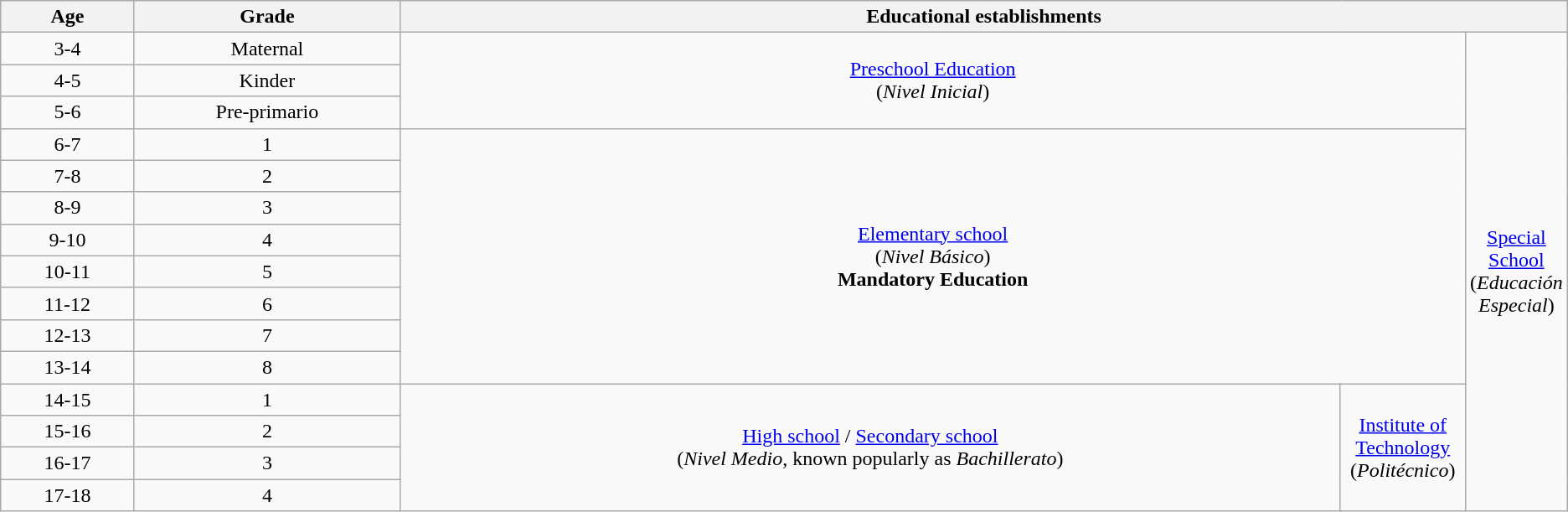<table class="wikitable" style="text-align:center">
<tr>
<th>Age</th>
<th>Grade</th>
<th colspan=6>Educational establishments</th>
</tr>
<tr>
<td>3-4</td>
<td>Maternal</td>
<td rowspan=3 colspan=5><a href='#'>Preschool Education</a><br>(<em>Nivel Inicial</em>)</td>
<td rowspan="15" style="width:5%;"><a href='#'>Special School</a><br>(<em>Educación Especial</em>)</td>
</tr>
<tr>
<td>4-5</td>
<td>Kinder</td>
</tr>
<tr>
<td>5-6</td>
<td>Pre-primario</td>
</tr>
<tr>
<td>6-7</td>
<td>1</td>
<td rowspan=8 colspan=5><a href='#'>Elementary school</a><br>(<em>Nivel Básico</em>)<br><strong>Mandatory Education</strong></td>
</tr>
<tr>
<td>7-8</td>
<td>2</td>
</tr>
<tr>
<td>8-9</td>
<td>3</td>
</tr>
<tr>
<td>9-10</td>
<td>4</td>
</tr>
<tr>
<td>10-11</td>
<td>5</td>
</tr>
<tr>
<td>11-12</td>
<td>6</td>
</tr>
<tr>
<td>12-13</td>
<td>7</td>
</tr>
<tr>
<td>13-14</td>
<td>8</td>
</tr>
<tr>
<td>14-15</td>
<td>1</td>
<td rowspan=4 colspan=4><a href='#'>High school</a> / <a href='#'>Secondary school</a><br>(<em>Nivel Medio</em>, known popularly as <em>Bachillerato</em>)</td>
<td rowspan="4" style="width:8%;"><a href='#'>Institute of Technology</a><br>(<em>Politécnico</em>)</td>
</tr>
<tr>
<td>15-16</td>
<td>2</td>
</tr>
<tr>
<td>16-17</td>
<td>3</td>
</tr>
<tr>
<td>17-18</td>
<td>4</td>
</tr>
</table>
